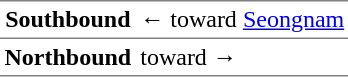<table border="1" cellspacing="0" cellpadding="3" frame="hsides" rules="rows">
<tr>
<th><span>Southbound</span></th>
<td>←  toward <a href='#'>Seongnam</a></td>
</tr>
<tr>
<th><span>Northbound</span></th>
<td>   toward  →</td>
</tr>
</table>
